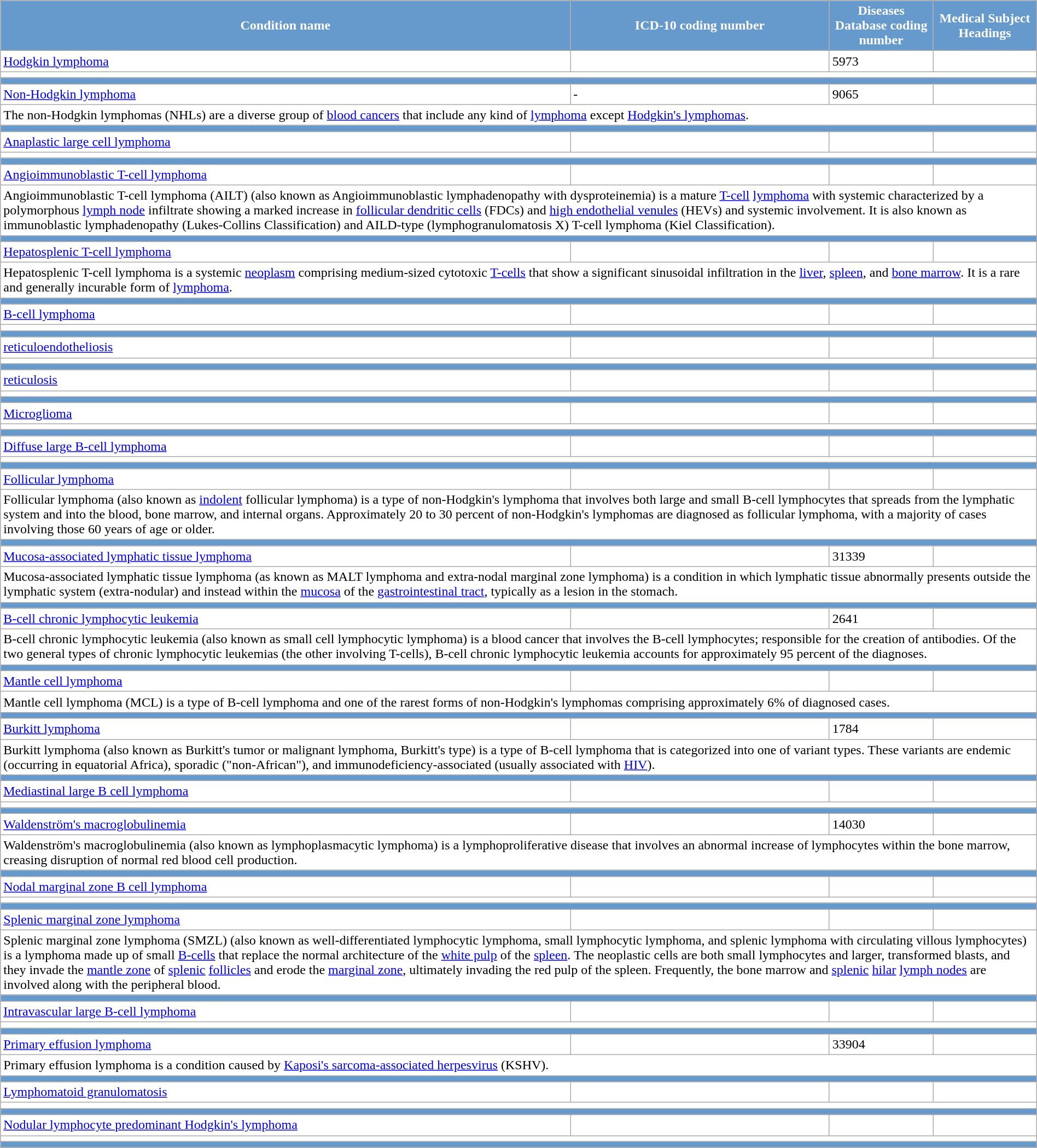<table class="wikitable" style="width:100%; margin-right:auto; background: #FFFFFF;">
<tr style="color:white">
<th style="background-color:#6699CC; width:55%">Condition name</th>
<th style="background-color:#6699CC; width:25%">ICD-10 coding number</th>
<th style="background-color:#6699CC; width:10%">Diseases Database coding number</th>
<th style="background-color:#6699CC; width:10%">Medical Subject Headings</th>
</tr>
<tr>
<td><a href='#'>Hodgkin lymphoma</a></td>
<td></td>
<td>5973</td>
<td></td>
</tr>
<tr>
<td colspan="6"></td>
</tr>
<tr>
<td colspan="6" bgcolor="#6699CC"></td>
</tr>
<tr>
<td><a href='#'>Non-Hodgkin lymphoma</a></td>
<td>-</td>
<td>9065</td>
<td></td>
</tr>
<tr>
<td colspan="6">The non-Hodgkin lymphomas (NHLs) are a diverse group of <a href='#'>blood cancers</a> that include any kind of <a href='#'>lymphoma</a> except <a href='#'>Hodgkin's lymphomas</a>.</td>
</tr>
<tr>
<td colspan="6" bgcolor="#6699CC"></td>
</tr>
<tr>
<td><a href='#'>Anaplastic large cell lymphoma</a></td>
<td></td>
<td></td>
<td></td>
</tr>
<tr>
<td colspan="6"></td>
</tr>
<tr>
<td colspan="6" bgcolor="#6699CC"></td>
</tr>
<tr>
<td><a href='#'>Angioimmunoblastic T-cell lymphoma</a></td>
<td></td>
<td></td>
<td></td>
</tr>
<tr>
<td colspan="6">Angioimmunoblastic T-cell lymphoma (AILT) (also known as Angioimmunoblastic lymphadenopathy with dysproteinemia) is a mature <a href='#'>T-cell</a> <a href='#'>lymphoma</a> with systemic characterized by a polymorphous <a href='#'>lymph node</a> infiltrate showing a marked increase in <a href='#'>follicular dendritic cells</a> (FDCs) and <a href='#'>high endothelial venules</a> (HEVs) and systemic involvement. It is also known as immunoblastic lymphadenopathy (Lukes-Collins Classification) and AILD-type (lymphogranulomatosis X) T-cell lymphoma (Kiel Classification).</td>
</tr>
<tr>
<td colspan="6" bgcolor="#6699CC"></td>
</tr>
<tr>
<td><a href='#'>Hepatosplenic T-cell lymphoma</a></td>
<td></td>
<td></td>
<td></td>
</tr>
<tr>
<td colspan="6">Hepatosplenic T-cell lymphoma is a systemic <a href='#'>neoplasm</a> comprising medium-sized cytotoxic <a href='#'>T-cells</a> that show a significant sinusoidal infiltration in the <a href='#'>liver</a>, <a href='#'>spleen</a>, and <a href='#'>bone marrow</a>. It is a rare and generally incurable form of <a href='#'>lymphoma</a>.</td>
</tr>
<tr>
<td colspan="6" bgcolor="#6699CC"></td>
</tr>
<tr>
<td><a href='#'>B-cell lymphoma</a></td>
<td></td>
<td></td>
<td></td>
</tr>
<tr>
<td colspan="6"></td>
</tr>
<tr>
<td colspan="6" bgcolor="#6699CC"></td>
</tr>
<tr>
<td><a href='#'>reticuloendotheliosis</a></td>
<td></td>
<td></td>
<td></td>
</tr>
<tr>
<td colspan="6"></td>
</tr>
<tr>
<td colspan="6" bgcolor="#6699CC"></td>
</tr>
<tr>
<td><a href='#'>reticulosis</a></td>
<td></td>
<td></td>
<td></td>
</tr>
<tr>
<td colspan="6"></td>
</tr>
<tr>
<td colspan="6" bgcolor="#6699CC"></td>
</tr>
<tr>
<td><a href='#'>Microglioma</a></td>
<td></td>
<td></td>
<td></td>
</tr>
<tr>
<td colspan="6"></td>
</tr>
<tr>
<td colspan="6" bgcolor="#6699CC"></td>
</tr>
<tr>
<td><a href='#'>Diffuse large B-cell lymphoma</a></td>
<td></td>
<td></td>
<td></td>
</tr>
<tr>
<td colspan="6"></td>
</tr>
<tr>
<td colspan="6" bgcolor="#6699CC"></td>
</tr>
<tr>
<td><a href='#'>Follicular lymphoma</a></td>
<td></td>
<td></td>
<td></td>
</tr>
<tr>
<td colspan="6">Follicular lymphoma (also known as <a href='#'>indolent</a> follicular lymphoma) is a type of non-Hodgkin's lymphoma that involves both large and small B-cell lymphocytes that spreads from the lymphatic system and into the blood, bone marrow, and internal organs. Approximately 20 to 30 percent of non-Hodgkin's lymphomas are diagnosed as follicular lymphoma, with a majority of cases involving those 60 years of age or older.</td>
</tr>
<tr>
<td colspan="6" bgcolor="#6699CC"></td>
</tr>
<tr>
<td><a href='#'>Mucosa-associated lymphatic tissue lymphoma</a></td>
<td></td>
<td>31339</td>
<td></td>
</tr>
<tr>
<td colspan="6">Mucosa-associated lymphatic tissue lymphoma (as known as MALT lymphoma and extra-nodal marginal zone lymphoma) is a condition in which lymphatic tissue abnormally presents outside the lymphatic system (extra-nodular) and instead within the <a href='#'>mucosa</a> of the <a href='#'>gastrointestinal tract</a>, typically as a lesion in the stomach.</td>
</tr>
<tr>
<td colspan="6" bgcolor="#6699CC"></td>
</tr>
<tr>
<td><a href='#'>B-cell chronic lymphocytic leukemia</a></td>
<td></td>
<td>2641</td>
<td></td>
</tr>
<tr>
<td colspan="6">B-cell chronic lymphocytic leukemia (also known as small cell lymphocytic lymphoma) is a blood cancer that involves the B-cell lymphocytes; responsible for the creation of antibodies. Of the two general types of chronic lymphocytic leukemias (the other involving T-cells), B-cell chronic lymphocytic leukemia accounts for approximately 95 percent of the diagnoses.</td>
</tr>
<tr>
<td colspan="6" bgcolor="#6699CC"></td>
</tr>
<tr>
<td><a href='#'>Mantle cell lymphoma</a></td>
<td></td>
<td></td>
<td></td>
</tr>
<tr>
<td colspan="6">Mantle cell lymphoma (MCL) is a type of B-cell lymphoma and one of the rarest forms of non-Hodgkin's lymphomas comprising approximately 6% of diagnosed cases.</td>
</tr>
<tr>
<td colspan="6" bgcolor="#6699CC"></td>
</tr>
<tr>
<td><a href='#'>Burkitt lymphoma</a></td>
<td></td>
<td>1784</td>
<td></td>
</tr>
<tr>
<td colspan="6">Burkitt lymphoma (also known as Burkitt's tumor or malignant lymphoma, Burkitt's type) is a type of B-cell lymphoma that is categorized into one of variant types. These variants are endemic (occurring in equatorial Africa), sporadic ("non-African"), and immunodeficiency-associated (usually associated with <a href='#'>HIV</a>).</td>
</tr>
<tr>
<td colspan="6" bgcolor="#6699CC"></td>
</tr>
<tr>
<td><a href='#'>Mediastinal large B cell lymphoma</a></td>
<td></td>
<td></td>
<td></td>
</tr>
<tr>
<td colspan="6"></td>
</tr>
<tr>
<td colspan="6" bgcolor="#6699CC"></td>
</tr>
<tr>
<td><a href='#'>Waldenström's macroglobulinemia</a></td>
<td></td>
<td>14030</td>
<td></td>
</tr>
<tr>
<td colspan="6">Waldenström's macroglobulinemia (also known as lymphoplasmacytic lymphoma) is a lymphoproliferative disease that involves an abnormal increase of lymphocytes within the bone marrow, creasing disruption of normal red blood cell production.</td>
</tr>
<tr>
<td colspan="6" bgcolor="#6699CC"></td>
</tr>
<tr>
<td><a href='#'>Nodal marginal zone B cell lymphoma</a></td>
<td></td>
<td></td>
<td></td>
</tr>
<tr>
<td colspan="6"></td>
</tr>
<tr>
<td colspan="6" bgcolor="#6699CC"></td>
</tr>
<tr>
<td><a href='#'>Splenic marginal zone lymphoma</a></td>
<td></td>
<td></td>
<td></td>
</tr>
<tr>
<td colspan="6">Splenic marginal zone lymphoma (SMZL) (also known as well-differentiated lymphocytic lymphoma, small lymphocytic lymphoma, and splenic lymphoma with circulating villous lymphocytes) is a lymphoma made up of small <a href='#'>B-cells</a> that replace the normal architecture of the <a href='#'>white pulp</a> of the <a href='#'>spleen</a>. The neoplastic cells are both small lymphocytes and larger, transformed blasts, and they invade the <a href='#'>mantle zone</a> of <a href='#'>splenic</a> <a href='#'>follicles</a> and erode the <a href='#'>marginal zone</a>, ultimately invading the red pulp of the spleen. Frequently, the bone marrow and <a href='#'>splenic</a> <a href='#'>hilar</a> <a href='#'>lymph nodes</a> are involved along with the peripheral blood.</td>
</tr>
<tr>
<td colspan="6" bgcolor="#6699CC"></td>
</tr>
<tr>
<td><a href='#'>Intravascular large B-cell lymphoma</a></td>
<td></td>
<td></td>
<td></td>
</tr>
<tr>
<td colspan="6"></td>
</tr>
<tr>
<td colspan="6" bgcolor="#6699CC"></td>
</tr>
<tr>
<td><a href='#'>Primary effusion lymphoma</a></td>
<td></td>
<td>33904</td>
<td></td>
</tr>
<tr>
<td colspan="6">Primary effusion lymphoma is a condition caused by <a href='#'>Kaposi's sarcoma-associated herpesvirus</a> (KSHV).</td>
</tr>
<tr>
<td colspan="6" bgcolor="#6699CC"></td>
</tr>
<tr>
<td><a href='#'>Lymphomatoid granulomatosis</a></td>
<td></td>
<td></td>
<td></td>
</tr>
<tr>
<td colspan="6"></td>
</tr>
<tr>
<td colspan="6" bgcolor="#6699CC"></td>
</tr>
<tr>
<td><a href='#'>Nodular lymphocyte predominant Hodgkin's lymphoma</a></td>
<td></td>
<td></td>
<td></td>
</tr>
<tr>
<td colspan="6"></td>
</tr>
<tr>
<td colspan="6" bgcolor="#6699CC"></td>
</tr>
<tr>
</tr>
</table>
